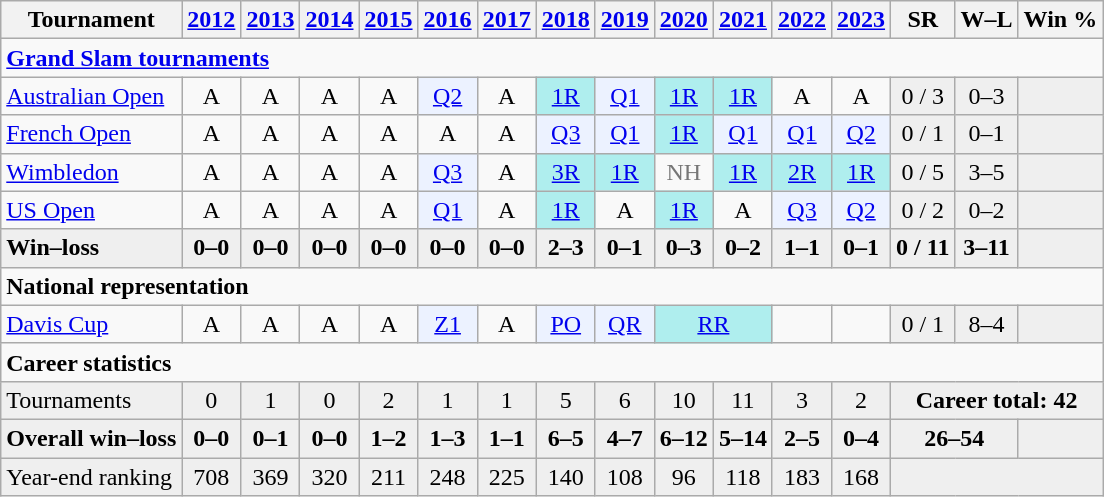<table class=wikitable style=text-align:center>
<tr>
<th>Tournament</th>
<th><a href='#'>2012</a></th>
<th><a href='#'>2013</a></th>
<th><a href='#'>2014</a></th>
<th><a href='#'>2015</a></th>
<th><a href='#'>2016</a></th>
<th><a href='#'>2017</a></th>
<th><a href='#'>2018</a></th>
<th><a href='#'>2019</a></th>
<th><a href='#'>2020</a></th>
<th><a href='#'>2021</a></th>
<th><a href='#'>2022</a></th>
<th><a href='#'>2023</a></th>
<th>SR</th>
<th>W–L</th>
<th>Win %</th>
</tr>
<tr>
<td colspan="16" align="left"><strong><a href='#'>Grand Slam tournaments</a></strong></td>
</tr>
<tr>
<td style=text-align:left><a href='#'>Australian Open</a></td>
<td>A</td>
<td>A</td>
<td>A</td>
<td>A</td>
<td bgcolor=ecf2ff><a href='#'>Q2</a></td>
<td>A</td>
<td bgcolor=afeeee><a href='#'>1R</a></td>
<td bgcolor=ecf2ff><a href='#'>Q1</a></td>
<td bgcolor=afeeee><a href='#'>1R</a></td>
<td bgcolor=afeeee><a href='#'>1R</a></td>
<td>A</td>
<td>A</td>
<td bgcolor="efefef">0 / 3</td>
<td bgcolor=efefef>0–3</td>
<td bgcolor=efefef></td>
</tr>
<tr>
<td style=text-align:left><a href='#'>French Open</a></td>
<td>A</td>
<td>A</td>
<td>A</td>
<td>A</td>
<td>A</td>
<td>A</td>
<td bgcolor=ecf2ff><a href='#'>Q3</a></td>
<td bgcolor=ecf2ff><a href='#'>Q1</a></td>
<td bgcolor=afeeee><a href='#'>1R</a></td>
<td bgcolor=ecf2ff><a href='#'>Q1</a></td>
<td bgcolor=ecf2ff><a href='#'>Q1</a></td>
<td bgcolor=ecf2ff><a href='#'>Q2</a></td>
<td bgcolor="efefef">0 / 1</td>
<td bgcolor=efefef>0–1</td>
<td bgcolor=efefef></td>
</tr>
<tr>
<td style=text-align:left><a href='#'>Wimbledon</a></td>
<td>A</td>
<td>A</td>
<td>A</td>
<td>A</td>
<td bgcolor=ecf2ff><a href='#'>Q3</a></td>
<td>A</td>
<td bgcolor=afeeee><a href='#'>3R</a></td>
<td bgcolor=afeeee><a href='#'>1R</a></td>
<td style=color:#767676>NH</td>
<td bgcolor=afeeee><a href='#'>1R</a></td>
<td bgcolor=afeeee><a href='#'>2R</a></td>
<td bgcolor=afeeee><a href='#'>1R</a></td>
<td bgcolor="efefef">0 / 5</td>
<td bgcolor=efefef>3–5</td>
<td bgcolor=efefef></td>
</tr>
<tr>
<td style=text-align:left><a href='#'>US Open</a></td>
<td>A</td>
<td>A</td>
<td>A</td>
<td>A</td>
<td bgcolor=ecf2ff><a href='#'>Q1</a></td>
<td>A</td>
<td bgcolor=afeeee><a href='#'>1R</a></td>
<td>A</td>
<td bgcolor=afeeee><a href='#'>1R</a></td>
<td>A</td>
<td bgcolor=ecf2ff><a href='#'>Q3</a></td>
<td bgcolor=ecf2ff><a href='#'>Q2</a></td>
<td bgcolor="efefef">0 / 2</td>
<td bgcolor=efefef>0–2</td>
<td bgcolor=efefef></td>
</tr>
<tr style=font-weight:bold;background:#efefef>
<td style=text-align:left>Win–loss</td>
<td>0–0</td>
<td>0–0</td>
<td>0–0</td>
<td>0–0</td>
<td>0–0</td>
<td>0–0</td>
<td>2–3</td>
<td>0–1</td>
<td>0–3</td>
<td>0–2</td>
<td>1–1</td>
<td>0–1</td>
<td bgcolor="efefef">0 / 11</td>
<td bgcolor=efefef>3–11</td>
<td bgcolor=efefef></td>
</tr>
<tr>
<td colspan="16" align="left"><strong>National representation</strong></td>
</tr>
<tr>
<td align=left><a href='#'>Davis Cup</a></td>
<td>A</td>
<td>A</td>
<td>A</td>
<td>A</td>
<td bgcolor=ecf2ff><a href='#'>Z1</a></td>
<td>A</td>
<td bgcolor=ecf2ff><a href='#'>PO</a></td>
<td bgcolor=ecf2ff><a href='#'>QR</a></td>
<td colspan=2 bgcolor=afeeee><a href='#'>RR</a></td>
<td></td>
<td></td>
<td bgcolor="efefef">0 / 1</td>
<td bgcolor=efefef>8–4</td>
<td bgcolor=efefef></td>
</tr>
<tr>
<td colspan="16" style="text-align:left"><strong>Career statistics</strong></td>
</tr>
<tr bgcolor=efefef>
<td align=left>Tournaments</td>
<td>0</td>
<td>1</td>
<td>0</td>
<td>2</td>
<td>1</td>
<td>1</td>
<td>5</td>
<td>6</td>
<td>10</td>
<td>11</td>
<td>3</td>
<td>2</td>
<td colspan="3"><strong>Career total:  42</strong></td>
</tr>
<tr style=font-weight:bold;background:#efefef>
<td style=text-align:left>Overall win–loss</td>
<td>0–0</td>
<td>0–1</td>
<td>0–0</td>
<td>1–2</td>
<td>1–3</td>
<td>1–1</td>
<td>6–5</td>
<td>4–7</td>
<td>6–12</td>
<td>5–14</td>
<td>2–5</td>
<td>0–4</td>
<td colspan="2">26–54</td>
<td bgcolor="efefef"></td>
</tr>
<tr bgcolor=efefef>
<td style=text-align:left>Year-end ranking</td>
<td>708</td>
<td>369</td>
<td>320</td>
<td>211</td>
<td>248</td>
<td>225</td>
<td>140</td>
<td>108</td>
<td>96</td>
<td>118</td>
<td>183</td>
<td>168</td>
<td colspan="3"></td>
</tr>
</table>
